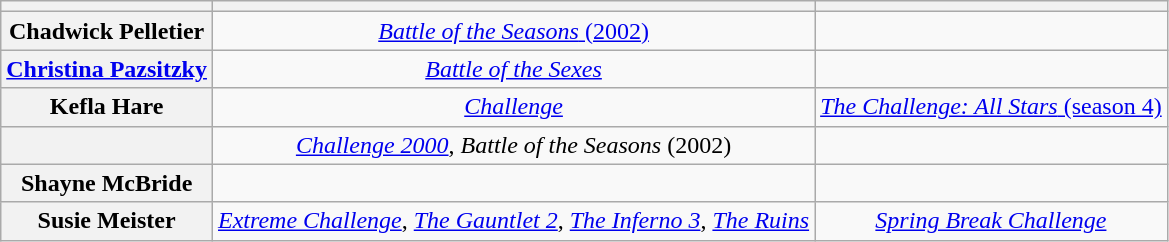<table class="wikitable sortable" style="text-align:center">
<tr>
<th scope="col"></th>
<th scope="col"></th>
<th scope="col"></th>
</tr>
<tr>
<th scope="row">Chadwick Pelletier</th>
<td><a href='#'><em>Battle of the Seasons</em> (2002)</a></td>
<td></td>
</tr>
<tr>
<th scope="row"><a href='#'>Christina Pazsitzky</a></th>
<td><em><a href='#'>Battle of the Sexes</a></em></td>
<td></td>
</tr>
<tr>
<th scope="row">Kefla Hare</th>
<td><em><a href='#'>Challenge</a></em></td>
<td><a href='#'><em>The Challenge: All Stars</em> (season 4)</a></td>
</tr>
<tr>
<th scope="row"></th>
<td><em><a href='#'>Challenge 2000</a></em>, <em>Battle of the Seasons</em> (2002)</td>
<td></td>
</tr>
<tr>
<th scope="row">Shayne McBride</th>
<td></td>
<td></td>
</tr>
<tr>
<th scope="row">Susie Meister</th>
<td><em><a href='#'>Extreme Challenge</a></em>, <em><a href='#'>The Gauntlet 2</a></em>, <em><a href='#'>The Inferno 3</a></em>, <em><a href='#'>The Ruins</a></em></td>
<td><em><a href='#'>Spring Break Challenge</a></em></td>
</tr>
</table>
